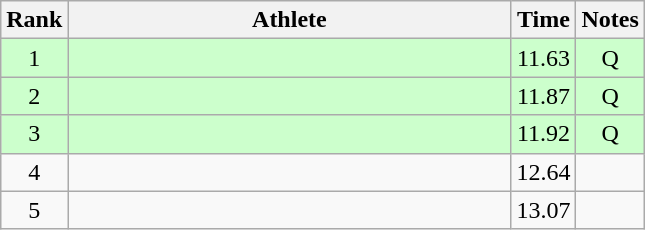<table class="wikitable" style="text-align:center">
<tr>
<th>Rank</th>
<th Style="width:18em">Athlete</th>
<th>Time</th>
<th>Notes</th>
</tr>
<tr style="background:#cfc">
<td>1</td>
<td style="text-align:left"></td>
<td>11.63</td>
<td>Q</td>
</tr>
<tr style="background:#cfc">
<td>2</td>
<td style="text-align:left"></td>
<td>11.87</td>
<td>Q</td>
</tr>
<tr style="background:#cfc">
<td>3</td>
<td style="text-align:left"></td>
<td>11.92</td>
<td>Q</td>
</tr>
<tr>
<td>4</td>
<td style="text-align:left"></td>
<td>12.64</td>
<td></td>
</tr>
<tr>
<td>5</td>
<td style="text-align:left"></td>
<td>13.07</td>
<td></td>
</tr>
</table>
